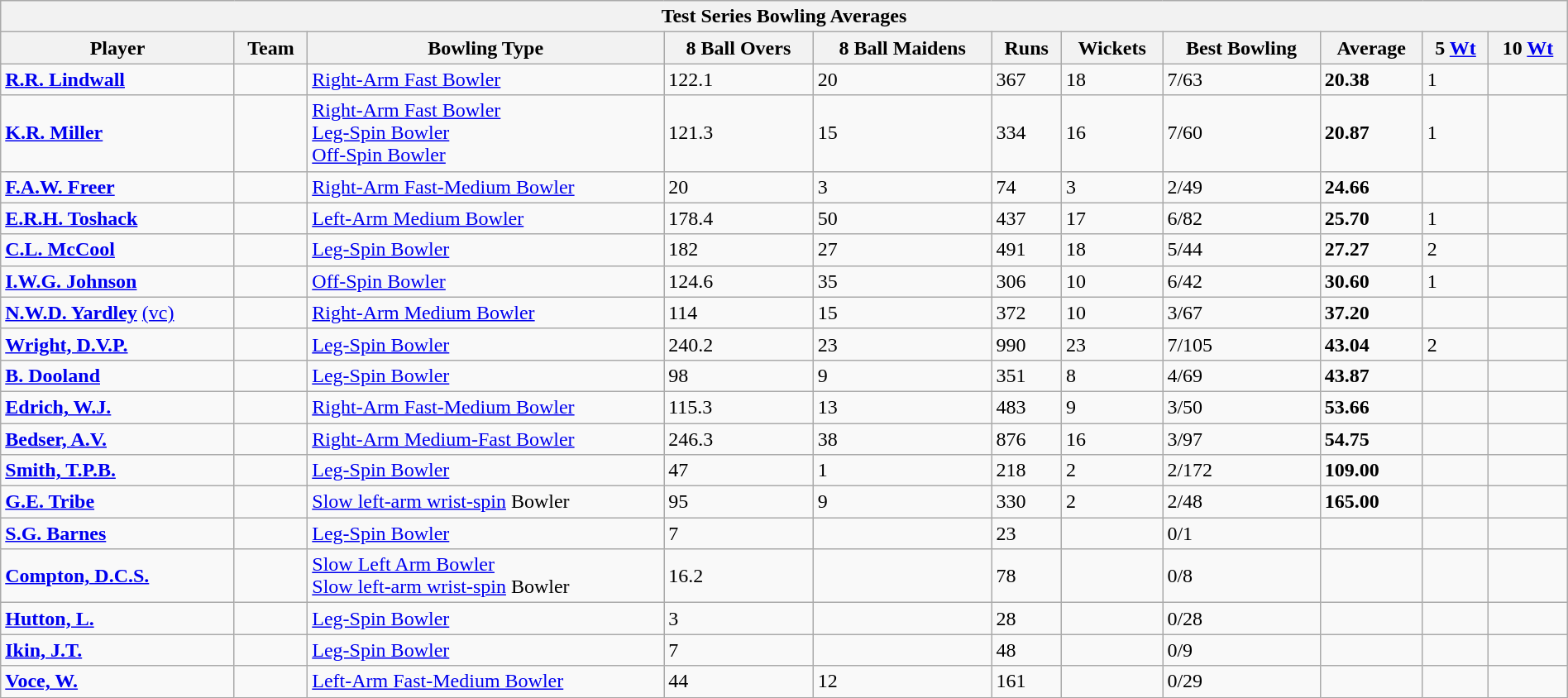<table class="wikitable" style="width:100%;">
<tr>
<th colspan=11>Test Series Bowling Averages</th>
</tr>
<tr>
<th>Player</th>
<th>Team</th>
<th>Bowling Type</th>
<th>8 Ball Overs</th>
<th>8 Ball Maidens</th>
<th>Runs</th>
<th>Wickets</th>
<th>Best Bowling</th>
<th>Average</th>
<th>5 <a href='#'>Wt</a></th>
<th>10 <a href='#'>Wt</a></th>
</tr>
<tr align=left>
<td><strong><a href='#'>R.R. Lindwall</a></strong></td>
<td></td>
<td><a href='#'>Right-Arm Fast Bowler</a></td>
<td>122.1</td>
<td>20</td>
<td>367</td>
<td>18</td>
<td>7/63</td>
<td><strong>20.38</strong></td>
<td>1</td>
<td></td>
</tr>
<tr align=left>
<td><strong><a href='#'>K.R. Miller</a></strong></td>
<td></td>
<td><a href='#'>Right-Arm Fast Bowler</a> <br> <a href='#'>Leg-Spin Bowler</a> <br> <a href='#'>Off-Spin Bowler</a></td>
<td>121.3</td>
<td>15</td>
<td>334</td>
<td>16</td>
<td>7/60</td>
<td><strong>20.87</strong></td>
<td>1</td>
<td></td>
</tr>
<tr align=left>
<td><strong><a href='#'>F.A.W. Freer</a></strong></td>
<td></td>
<td><a href='#'>Right-Arm Fast-Medium Bowler</a></td>
<td>20</td>
<td>3</td>
<td>74</td>
<td>3</td>
<td>2/49</td>
<td><strong>24.66</strong></td>
<td></td>
<td></td>
</tr>
<tr align=left>
<td><strong><a href='#'>E.R.H. Toshack</a></strong></td>
<td></td>
<td><a href='#'>Left-Arm Medium Bowler</a></td>
<td>178.4</td>
<td>50</td>
<td>437</td>
<td>17</td>
<td>6/82</td>
<td><strong>25.70</strong></td>
<td>1</td>
<td></td>
</tr>
<tr align=left>
<td><strong><a href='#'>C.L. McCool</a></strong></td>
<td></td>
<td><a href='#'>Leg-Spin Bowler</a></td>
<td>182</td>
<td>27</td>
<td>491</td>
<td>18</td>
<td>5/44</td>
<td><strong>27.27</strong></td>
<td>2</td>
<td></td>
</tr>
<tr align=left>
<td><strong><a href='#'>I.W.G. Johnson</a></strong></td>
<td></td>
<td><a href='#'>Off-Spin Bowler</a></td>
<td>124.6</td>
<td>35</td>
<td>306</td>
<td>10</td>
<td>6/42</td>
<td><strong>30.60</strong></td>
<td>1</td>
<td></td>
</tr>
<tr align=left>
<td><strong><a href='#'>N.W.D. Yardley</a></strong> <a href='#'>(vc)</a></td>
<td></td>
<td><a href='#'>Right-Arm Medium Bowler</a></td>
<td>114</td>
<td>15</td>
<td>372</td>
<td>10</td>
<td>3/67</td>
<td><strong>37.20</strong></td>
<td></td>
<td></td>
</tr>
<tr align=left>
<td><strong><a href='#'>Wright, D.V.P.</a></strong></td>
<td></td>
<td><a href='#'>Leg-Spin Bowler</a></td>
<td>240.2</td>
<td>23</td>
<td>990</td>
<td>23</td>
<td>7/105</td>
<td><strong>43.04</strong></td>
<td>2</td>
<td></td>
</tr>
<tr align=left>
<td><strong><a href='#'>B. Dooland</a></strong></td>
<td></td>
<td><a href='#'>Leg-Spin Bowler</a></td>
<td>98</td>
<td>9</td>
<td>351</td>
<td>8</td>
<td>4/69</td>
<td><strong>43.87</strong></td>
<td></td>
<td></td>
</tr>
<tr align=left>
<td><strong><a href='#'>Edrich, W.J.</a></strong></td>
<td></td>
<td><a href='#'>Right-Arm Fast-Medium Bowler</a></td>
<td>115.3</td>
<td>13</td>
<td>483</td>
<td>9</td>
<td>3/50</td>
<td><strong>53.66</strong></td>
<td></td>
<td></td>
</tr>
<tr align=left>
<td><strong><a href='#'>Bedser, A.V.</a></strong></td>
<td></td>
<td><a href='#'>Right-Arm Medium-Fast Bowler</a></td>
<td>246.3</td>
<td>38</td>
<td>876</td>
<td>16</td>
<td>3/97</td>
<td><strong>54.75</strong></td>
<td></td>
<td></td>
</tr>
<tr align=left>
<td><strong><a href='#'>Smith, T.P.B.</a></strong></td>
<td></td>
<td><a href='#'>Leg-Spin Bowler</a></td>
<td>47</td>
<td>1</td>
<td>218</td>
<td>2</td>
<td>2/172</td>
<td><strong>109.00</strong></td>
<td></td>
<td></td>
</tr>
<tr align=left>
<td><strong><a href='#'>G.E. Tribe</a></strong></td>
<td></td>
<td><a href='#'>Slow left-arm wrist-spin</a> Bowler</td>
<td>95</td>
<td>9</td>
<td>330</td>
<td>2</td>
<td>2/48</td>
<td><strong>165.00</strong></td>
<td></td>
<td></td>
</tr>
<tr align=left>
<td><strong><a href='#'>S.G. Barnes</a></strong></td>
<td></td>
<td><a href='#'>Leg-Spin Bowler</a></td>
<td>7</td>
<td></td>
<td>23</td>
<td></td>
<td>0/1</td>
<td></td>
<td></td>
<td></td>
</tr>
<tr align=left>
<td><strong><a href='#'>Compton, D.C.S.</a></strong></td>
<td></td>
<td><a href='#'>Slow Left Arm Bowler</a> <br> <a href='#'>Slow left-arm wrist-spin</a> Bowler</td>
<td>16.2</td>
<td></td>
<td>78</td>
<td></td>
<td>0/8</td>
<td></td>
<td></td>
<td></td>
</tr>
<tr align=left>
<td><strong><a href='#'>Hutton, L.</a></strong></td>
<td></td>
<td><a href='#'>Leg-Spin Bowler</a></td>
<td>3</td>
<td></td>
<td>28</td>
<td></td>
<td>0/28</td>
<td></td>
<td></td>
<td></td>
</tr>
<tr align=left>
<td><strong><a href='#'>Ikin, J.T.</a></strong></td>
<td></td>
<td><a href='#'>Leg-Spin Bowler</a></td>
<td>7</td>
<td></td>
<td>48</td>
<td></td>
<td>0/9</td>
<td></td>
<td></td>
<td></td>
</tr>
<tr align=left>
<td><strong><a href='#'>Voce, W.</a></strong></td>
<td></td>
<td><a href='#'>Left-Arm Fast-Medium Bowler</a></td>
<td>44</td>
<td>12</td>
<td>161</td>
<td></td>
<td>0/29</td>
<td></td>
<td></td>
<td></td>
</tr>
</table>
